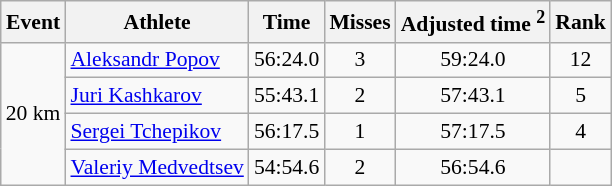<table class="wikitable" style="font-size:90%">
<tr>
<th>Event</th>
<th>Athlete</th>
<th>Time</th>
<th>Misses</th>
<th>Adjusted time <sup>2</sup></th>
<th>Rank</th>
</tr>
<tr>
<td rowspan="4">20 km</td>
<td><a href='#'>Aleksandr Popov</a></td>
<td align="center">56:24.0</td>
<td align="center">3</td>
<td align="center">59:24.0</td>
<td align="center">12</td>
</tr>
<tr>
<td><a href='#'>Juri Kashkarov</a></td>
<td align="center">55:43.1</td>
<td align="center">2</td>
<td align="center">57:43.1</td>
<td align="center">5</td>
</tr>
<tr>
<td><a href='#'>Sergei Tchepikov</a></td>
<td align="center">56:17.5</td>
<td align="center">1</td>
<td align="center">57:17.5</td>
<td align="center">4</td>
</tr>
<tr>
<td><a href='#'>Valeriy Medvedtsev</a></td>
<td align="center">54:54.6</td>
<td align="center">2</td>
<td align="center">56:54.6</td>
<td align="center"></td>
</tr>
</table>
